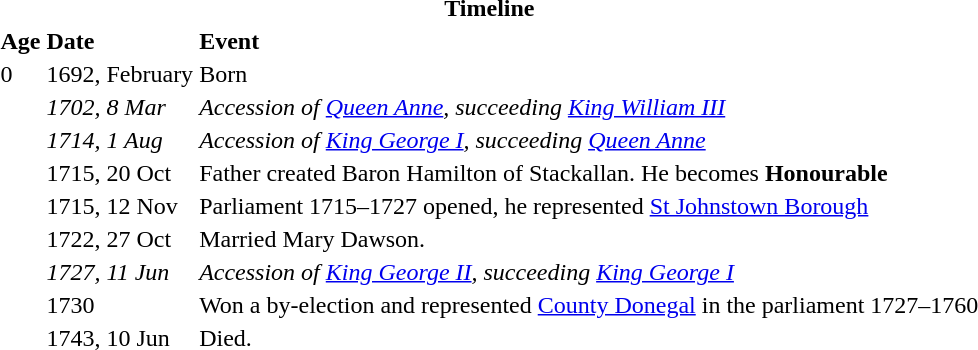<table>
<tr>
<th colspan=3>Timeline</th>
</tr>
<tr>
<th align="left">Age</th>
<th align="left">Date</th>
<th align="left">Event</th>
</tr>
<tr>
<td>0</td>
<td>1692, February</td>
<td>Born</td>
</tr>
<tr>
<td></td>
<td><em>1702, 8 Mar</em></td>
<td><em>Accession of <a href='#'>Queen Anne</a>, succeeding <a href='#'>King William III</a></em></td>
</tr>
<tr>
<td></td>
<td><em>1714, 1 Aug</em></td>
<td><em>Accession of <a href='#'>King George I</a>, succeeding <a href='#'>Queen Anne</a></em></td>
</tr>
<tr>
<td></td>
<td>1715, 20 Oct</td>
<td>Father created Baron Hamilton of Stackallan. He becomes <strong>Honourable</strong></td>
</tr>
<tr>
<td></td>
<td>1715, 12 Nov</td>
<td>Parliament 1715–1727 opened, he represented <a href='#'>St Johnstown Borough</a></td>
</tr>
<tr>
<td></td>
<td>1722, 27 Oct</td>
<td>Married Mary Dawson.</td>
</tr>
<tr>
<td></td>
<td><em>1727, 11 Jun</em></td>
<td><em>Accession of <a href='#'>King George II</a>, succeeding <a href='#'>King George I</a></em></td>
</tr>
<tr>
<td></td>
<td>1730</td>
<td>Won a by-election and represented <a href='#'>County Donegal</a> in the parliament 1727–1760</td>
</tr>
<tr>
<td></td>
<td>1743, 10 Jun</td>
<td>Died.</td>
</tr>
</table>
